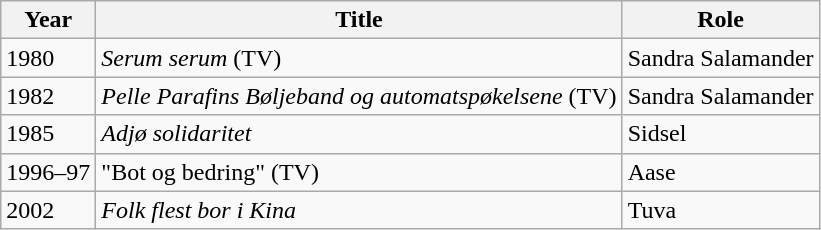<table class="wikitable">
<tr>
<th>Year</th>
<th>Title</th>
<th>Role</th>
</tr>
<tr>
<td>1980</td>
<td><em>Serum serum</em> (TV)</td>
<td>Sandra Salamander</td>
</tr>
<tr>
<td>1982</td>
<td><em>Pelle Parafins Bøljeband og automatspøkelsene</em> (TV)</td>
<td>Sandra Salamander</td>
</tr>
<tr>
<td>1985</td>
<td><em>Adjø solidaritet</em></td>
<td>Sidsel</td>
</tr>
<tr>
<td>1996–97</td>
<td>"Bot og bedring" (TV)</td>
<td>Aase</td>
</tr>
<tr>
<td>2002</td>
<td><em>Folk flest bor i Kina</em></td>
<td>Tuva</td>
</tr>
</table>
